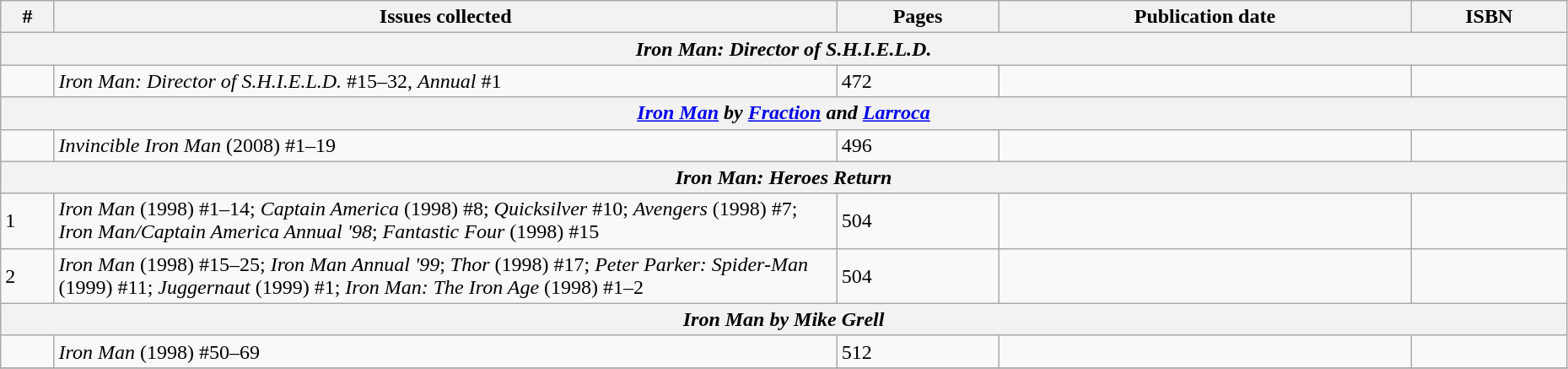<table class="wikitable sortable" width=98%>
<tr>
<th class="unsortable">#</th>
<th class="unsortable" width="50%">Issues collected</th>
<th>Pages</th>
<th>Publication date</th>
<th class="unsortable">ISBN</th>
</tr>
<tr>
<th colspan="5"><strong><em>Iron Man: Director of S.H.I.E.L.D.</em></strong></th>
</tr>
<tr>
<td></td>
<td><em>Iron Man: Director of S.H.I.E.L.D.</em> #15–32, <em>Annual</em> #1</td>
<td>472</td>
<td></td>
<td></td>
</tr>
<tr>
<th colspan="5"><strong><em><a href='#'>Iron Man</a> by <a href='#'>Fraction</a> and <a href='#'>Larroca</a></em></strong></th>
</tr>
<tr>
<td></td>
<td><em>Invincible Iron Man</em> (2008) #1–19</td>
<td>496</td>
<td></td>
<td></td>
</tr>
<tr>
<th colspan="5"><strong><em>Iron Man: Heroes Return</em></strong></th>
</tr>
<tr>
<td>1</td>
<td><em>Iron Man</em> (1998) #1–14; <em>Captain America</em> (1998) #8; <em>Quicksilver</em> #10; <em>Avengers</em> (1998) #7; <em>Iron Man/Captain America Annual '98</em>; <em>Fantastic Four</em> (1998) #15</td>
<td>504</td>
<td></td>
<td></td>
</tr>
<tr>
<td>2</td>
<td><em>Iron Man</em> (1998) #15–25; <em>Iron Man Annual '99</em>; <em>Thor</em> (1998) #17; <em>Peter Parker: Spider-Man</em> (1999) #11; <em>Juggernaut</em> (1999) #1; <em>Iron Man: The Iron Age</em> (1998) #1–2</td>
<td>504</td>
<td></td>
<td></td>
</tr>
<tr>
<th colspan="5"><strong><em>Iron Man by Mike Grell</em></strong></th>
</tr>
<tr>
<td></td>
<td><em>Iron Man</em> (1998) #50–69</td>
<td>512</td>
<td></td>
<td></td>
</tr>
<tr>
</tr>
</table>
